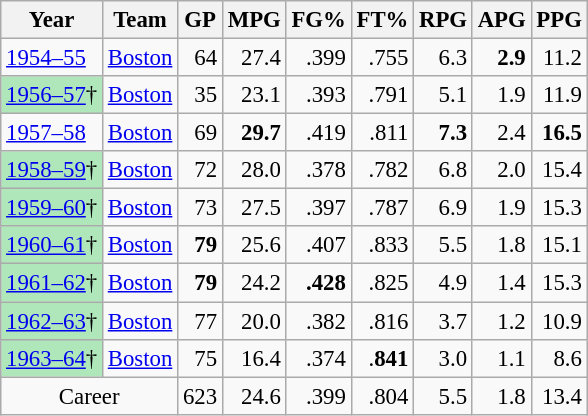<table class="wikitable sortable" style="font-size:95%; text-align:right;">
<tr>
<th>Year</th>
<th>Team</th>
<th>GP</th>
<th>MPG</th>
<th>FG%</th>
<th>FT%</th>
<th>RPG</th>
<th>APG</th>
<th>PPG</th>
</tr>
<tr>
<td style="text-align:left;"><a href='#'>1954–55</a></td>
<td style="text-align:left;"><a href='#'>Boston</a></td>
<td>64</td>
<td>27.4</td>
<td>.399</td>
<td>.755</td>
<td>6.3</td>
<td><strong>2.9</strong></td>
<td>11.2</td>
</tr>
<tr>
<td style="text-align:left;background:#afe6ba;"><a href='#'>1956–57</a>†</td>
<td style="text-align:left;"><a href='#'>Boston</a></td>
<td>35</td>
<td>23.1</td>
<td>.393</td>
<td>.791</td>
<td>5.1</td>
<td>1.9</td>
<td>11.9</td>
</tr>
<tr>
<td style="text-align:left;"><a href='#'>1957–58</a></td>
<td style="text-align:left;"><a href='#'>Boston</a></td>
<td>69</td>
<td><strong>29.7</strong></td>
<td>.419</td>
<td>.811</td>
<td><strong>7.3</strong></td>
<td>2.4</td>
<td><strong>16.5</strong></td>
</tr>
<tr>
<td style="text-align:left;background:#afe6ba;"><a href='#'>1958–59</a>†</td>
<td style="text-align:left;"><a href='#'>Boston</a></td>
<td>72</td>
<td>28.0</td>
<td>.378</td>
<td>.782</td>
<td>6.8</td>
<td>2.0</td>
<td>15.4</td>
</tr>
<tr>
<td style="text-align:left;background:#afe6ba;"><a href='#'>1959–60</a>†</td>
<td style="text-align:left;"><a href='#'>Boston</a></td>
<td>73</td>
<td>27.5</td>
<td>.397</td>
<td>.787</td>
<td>6.9</td>
<td>1.9</td>
<td>15.3</td>
</tr>
<tr>
<td style="text-align:left;background:#afe6ba;"><a href='#'>1960–61</a>†</td>
<td style="text-align:left;"><a href='#'>Boston</a></td>
<td><strong>79</strong></td>
<td>25.6</td>
<td>.407</td>
<td>.833</td>
<td>5.5</td>
<td>1.8</td>
<td>15.1</td>
</tr>
<tr>
<td style="text-align:left;background:#afe6ba;"><a href='#'>1961–62</a>†</td>
<td style="text-align:left;"><a href='#'>Boston</a></td>
<td><strong>79</strong></td>
<td>24.2</td>
<td><strong>.428</strong></td>
<td>.825</td>
<td>4.9</td>
<td>1.4</td>
<td>15.3</td>
</tr>
<tr>
<td style="text-align:left;background:#afe6ba;"><a href='#'>1962–63</a>†</td>
<td style="text-align:left;"><a href='#'>Boston</a></td>
<td>77</td>
<td>20.0</td>
<td>.382</td>
<td>.816</td>
<td>3.7</td>
<td>1.2</td>
<td>10.9</td>
</tr>
<tr>
<td style="text-align:left;background:#afe6ba;"><a href='#'>1963–64</a>†</td>
<td style="text-align:left;"><a href='#'>Boston</a></td>
<td>75</td>
<td>16.4</td>
<td>.374</td>
<td>.<strong>841</strong></td>
<td>3.0</td>
<td>1.1</td>
<td>8.6</td>
</tr>
<tr class="sortbottom">
<td colspan="2" style="text-align:center;">Career</td>
<td>623</td>
<td>24.6</td>
<td>.399</td>
<td>.804</td>
<td>5.5</td>
<td>1.8</td>
<td>13.4</td>
</tr>
</table>
